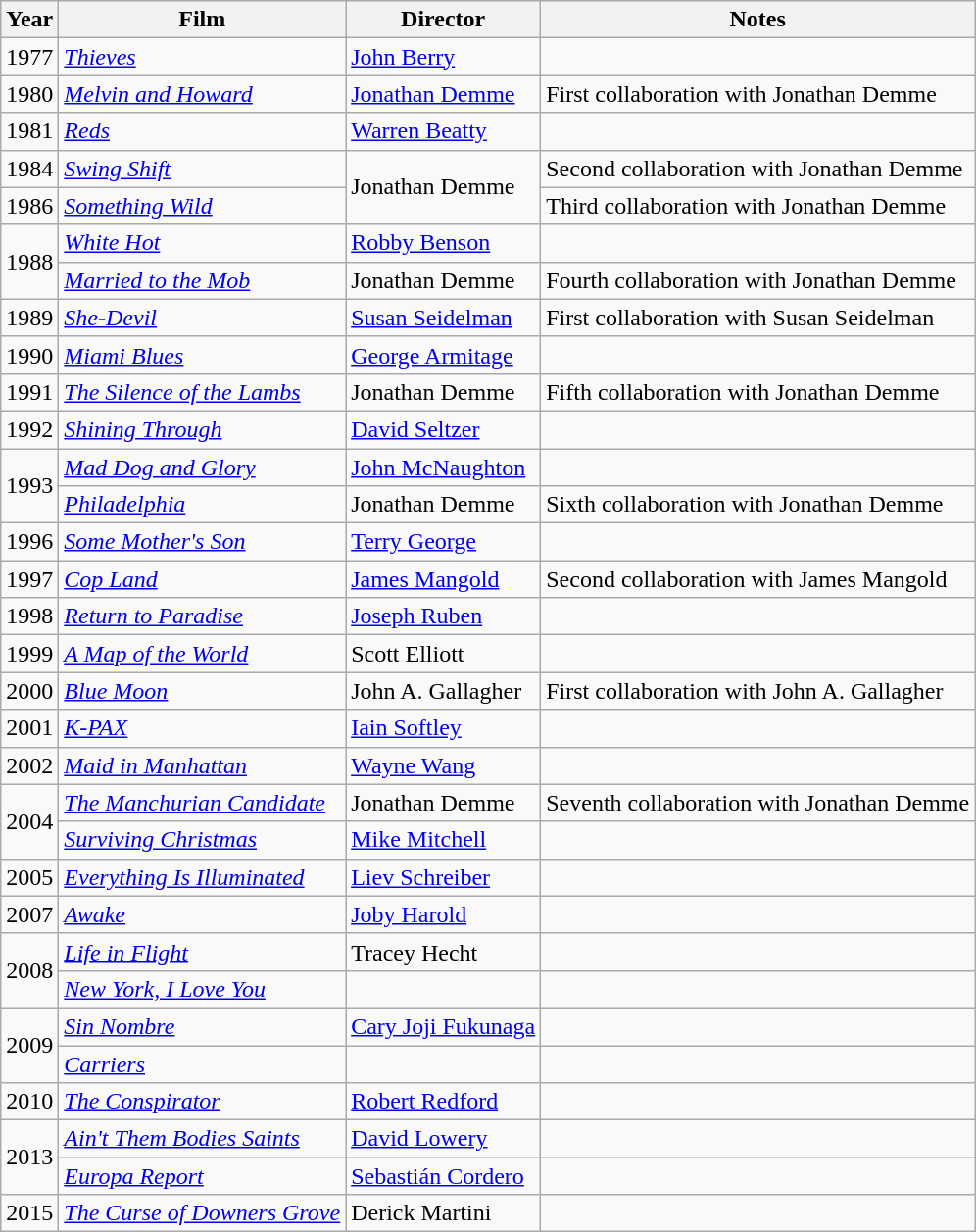<table class="wikitable">
<tr>
<th>Year</th>
<th>Film</th>
<th>Director</th>
<th>Notes</th>
</tr>
<tr>
<td>1977</td>
<td><em><a href='#'>Thieves</a></em></td>
<td><a href='#'>John Berry</a></td>
<td></td>
</tr>
<tr>
<td>1980</td>
<td><em><a href='#'>Melvin and Howard</a></em></td>
<td><a href='#'>Jonathan Demme</a></td>
<td>First collaboration with Jonathan Demme</td>
</tr>
<tr>
<td>1981</td>
<td><em><a href='#'>Reds</a></em></td>
<td><a href='#'>Warren Beatty</a></td>
<td></td>
</tr>
<tr>
<td>1984</td>
<td><em><a href='#'>Swing Shift</a></em></td>
<td rowspan=2>Jonathan Demme</td>
<td>Second collaboration with Jonathan Demme</td>
</tr>
<tr>
<td>1986</td>
<td><em><a href='#'>Something Wild</a></em></td>
<td>Third collaboration with Jonathan Demme</td>
</tr>
<tr>
<td rowspan=2>1988</td>
<td><em><a href='#'>White Hot</a></em></td>
<td><a href='#'>Robby Benson</a></td>
<td></td>
</tr>
<tr>
<td><em><a href='#'>Married to the Mob</a></em></td>
<td>Jonathan Demme</td>
<td>Fourth collaboration with Jonathan Demme</td>
</tr>
<tr>
<td>1989</td>
<td><em><a href='#'>She-Devil</a></em></td>
<td><a href='#'>Susan Seidelman</a></td>
<td>First collaboration with Susan Seidelman</td>
</tr>
<tr>
<td>1990</td>
<td><em><a href='#'>Miami Blues</a></em></td>
<td><a href='#'>George Armitage</a></td>
<td></td>
</tr>
<tr>
<td>1991</td>
<td><em><a href='#'>The Silence of the Lambs</a></em></td>
<td>Jonathan Demme</td>
<td>Fifth collaboration with Jonathan Demme</td>
</tr>
<tr>
<td>1992</td>
<td><em><a href='#'>Shining Through</a></em></td>
<td><a href='#'>David Seltzer</a></td>
<td></td>
</tr>
<tr>
<td rowspan=2>1993</td>
<td><em><a href='#'>Mad Dog and Glory</a></em></td>
<td><a href='#'>John McNaughton</a></td>
<td></td>
</tr>
<tr>
<td><em><a href='#'>Philadelphia</a></em></td>
<td>Jonathan Demme</td>
<td>Sixth collaboration with Jonathan Demme</td>
</tr>
<tr>
<td>1996</td>
<td><em><a href='#'>Some Mother's Son</a></em></td>
<td><a href='#'>Terry George</a></td>
<td></td>
</tr>
<tr>
<td>1997</td>
<td><em><a href='#'>Cop Land</a></em></td>
<td><a href='#'>James Mangold</a></td>
<td>Second collaboration with James Mangold</td>
</tr>
<tr>
<td>1998</td>
<td><em><a href='#'>Return to Paradise</a></em></td>
<td><a href='#'>Joseph Ruben</a></td>
<td></td>
</tr>
<tr>
<td>1999</td>
<td><em><a href='#'>A Map of the World</a></em></td>
<td>Scott Elliott</td>
<td></td>
</tr>
<tr>
<td>2000</td>
<td><em><a href='#'>Blue Moon</a></em></td>
<td>John A. Gallagher</td>
<td>First collaboration with John A. Gallagher</td>
</tr>
<tr>
<td>2001</td>
<td><em><a href='#'>K-PAX</a></em></td>
<td><a href='#'>Iain Softley</a></td>
<td></td>
</tr>
<tr>
<td>2002</td>
<td><em><a href='#'>Maid in Manhattan</a></em></td>
<td><a href='#'>Wayne Wang</a></td>
<td></td>
</tr>
<tr>
<td rowspan=2>2004</td>
<td><em><a href='#'>The Manchurian Candidate</a></em></td>
<td>Jonathan Demme</td>
<td>Seventh collaboration with Jonathan Demme</td>
</tr>
<tr>
<td><em><a href='#'>Surviving Christmas</a></em></td>
<td><a href='#'>Mike Mitchell</a></td>
<td></td>
</tr>
<tr>
<td>2005</td>
<td><em><a href='#'>Everything Is Illuminated</a></em></td>
<td><a href='#'>Liev Schreiber</a></td>
<td></td>
</tr>
<tr>
<td>2007</td>
<td><em><a href='#'>Awake</a></em></td>
<td><a href='#'>Joby Harold</a></td>
<td></td>
</tr>
<tr>
<td rowspan=2>2008</td>
<td><em><a href='#'>Life in Flight</a></em></td>
<td>Tracey Hecht</td>
<td></td>
</tr>
<tr>
<td><em><a href='#'>New York, I Love You</a></em></td>
<td></td>
<td><small></small></td>
</tr>
<tr>
<td rowspan=2>2009</td>
<td><em><a href='#'>Sin Nombre</a></em></td>
<td><a href='#'>Cary Joji Fukunaga</a></td>
<td></td>
</tr>
<tr>
<td><em><a href='#'>Carriers</a></em></td>
<td></td>
<td></td>
</tr>
<tr>
<td>2010</td>
<td><em><a href='#'>The Conspirator</a></em></td>
<td><a href='#'>Robert Redford</a></td>
<td></td>
</tr>
<tr>
<td rowspan=2>2013</td>
<td><em><a href='#'>Ain't Them Bodies Saints</a></em></td>
<td><a href='#'>David Lowery</a></td>
<td></td>
</tr>
<tr>
<td><em><a href='#'>Europa Report</a></em></td>
<td><a href='#'>Sebastián Cordero</a></td>
<td></td>
</tr>
<tr>
<td>2015</td>
<td><em><a href='#'>The Curse of Downers Grove</a></em></td>
<td>Derick Martini</td>
<td></td>
</tr>
</table>
